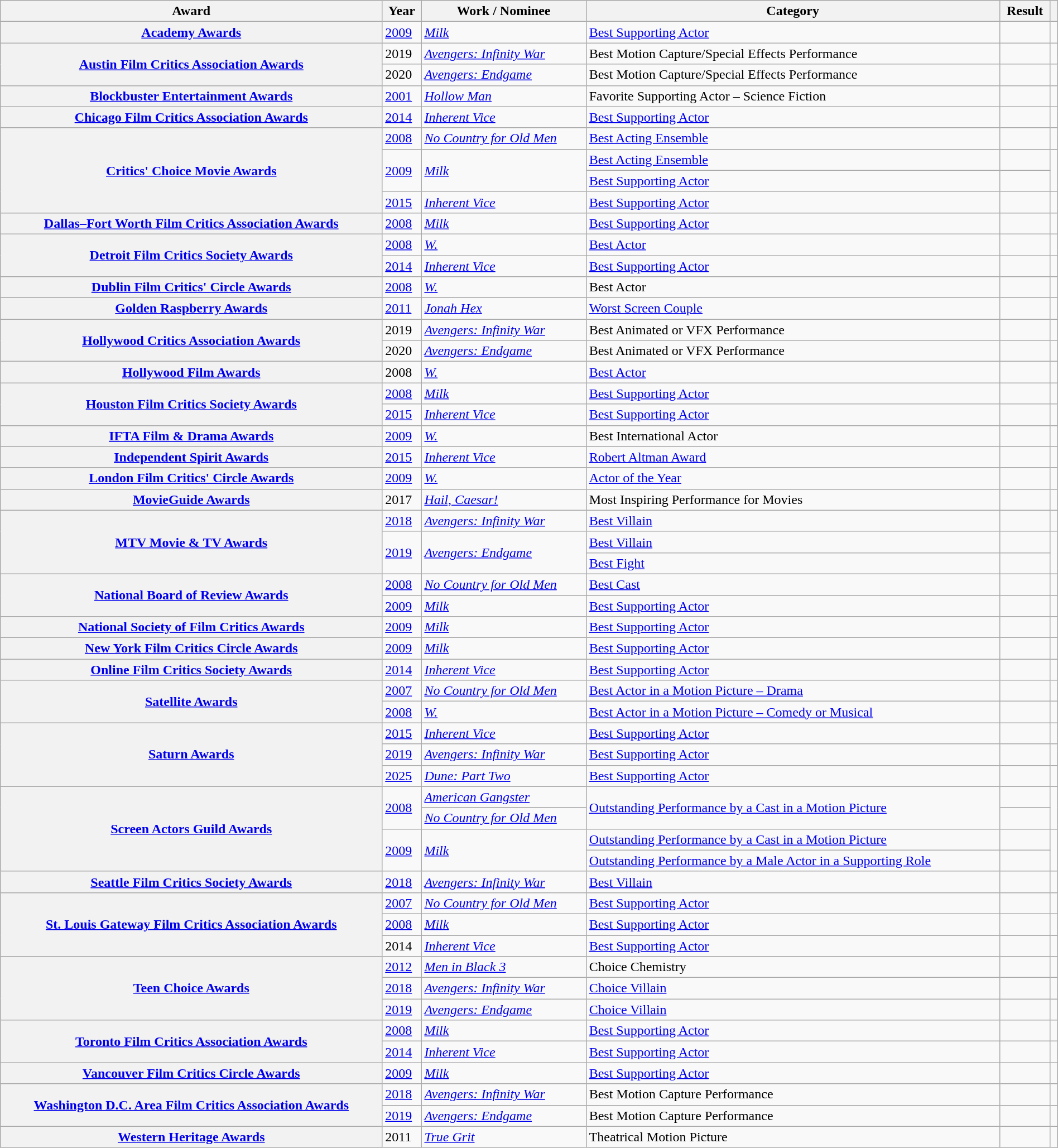<table class="wikitable sortable plainrowheaders" style="width: 100%;">
<tr>
<th scope="col">Award</th>
<th scope="col">Year</th>
<th scope="col">Work / Nominee</th>
<th scope="col">Category</th>
<th scope="col">Result</th>
<th scope="col" class="unsortable"></th>
</tr>
<tr>
<th scope="row" scope="row"><a href='#'>Academy Awards</a></th>
<td><a href='#'>2009</a></td>
<td><em><a href='#'>Milk</a></em></td>
<td><a href='#'>Best Supporting Actor</a></td>
<td></td>
<td style="text-align:center;"></td>
</tr>
<tr>
<th scope="row" scope="row" rowspan="2"><a href='#'>Austin Film Critics Association Awards</a></th>
<td>2019</td>
<td><em><a href='#'>Avengers: Infinity War</a></em></td>
<td>Best Motion Capture/Special Effects Performance</td>
<td></td>
<td style="text-align:center;"></td>
</tr>
<tr>
<td>2020</td>
<td><em><a href='#'>Avengers: Endgame</a></em></td>
<td>Best Motion Capture/Special Effects Performance</td>
<td></td>
<td style="text-align:center;"></td>
</tr>
<tr>
<th scope="row" scope="row"><a href='#'>Blockbuster Entertainment Awards</a></th>
<td><a href='#'>2001</a></td>
<td><em><a href='#'>Hollow Man</a></em></td>
<td>Favorite Supporting Actor – Science Fiction</td>
<td></td>
<td style="text-align:center;"></td>
</tr>
<tr>
<th scope="row" scope="row"><a href='#'>Chicago Film Critics Association Awards</a></th>
<td><a href='#'>2014</a></td>
<td><em><a href='#'>Inherent Vice</a></em></td>
<td><a href='#'>Best Supporting Actor</a></td>
<td></td>
<td style="text-align:center;"></td>
</tr>
<tr>
<th scope="row" scope="row" rowspan="4"><a href='#'>Critics' Choice Movie Awards</a></th>
<td><a href='#'>2008</a></td>
<td><em><a href='#'>No Country for Old Men</a></em></td>
<td><a href='#'>Best Acting Ensemble</a></td>
<td></td>
<td style="text-align:center;"></td>
</tr>
<tr>
<td rowspan="2"><a href='#'>2009</a></td>
<td rowspan="2"><em><a href='#'>Milk</a></em></td>
<td><a href='#'>Best Acting Ensemble</a></td>
<td></td>
<td style="text-align:center;" rowspan="2"></td>
</tr>
<tr>
<td><a href='#'>Best Supporting Actor</a></td>
<td></td>
</tr>
<tr>
<td><a href='#'>2015</a></td>
<td><em><a href='#'>Inherent Vice</a></em></td>
<td><a href='#'>Best Supporting Actor</a></td>
<td></td>
<td style="text-align:center;"></td>
</tr>
<tr>
<th scope="row" scope="row"><a href='#'>Dallas–Fort Worth Film Critics Association Awards</a></th>
<td><a href='#'>2008</a></td>
<td><em><a href='#'>Milk</a></em></td>
<td><a href='#'>Best Supporting Actor</a></td>
<td></td>
<td style="text-align:center;"></td>
</tr>
<tr>
<th scope="row" scope="row" rowspan="2"><a href='#'>Detroit Film Critics Society Awards</a></th>
<td><a href='#'>2008</a></td>
<td><em><a href='#'>W.</a></em></td>
<td><a href='#'>Best Actor</a></td>
<td></td>
<td style="text-align:center;"></td>
</tr>
<tr>
<td><a href='#'>2014</a></td>
<td><em><a href='#'>Inherent Vice</a></em></td>
<td><a href='#'>Best Supporting Actor</a></td>
<td></td>
<td style="text-align:center;"></td>
</tr>
<tr>
<th scope="row" scope="row"><a href='#'>Dublin Film Critics' Circle Awards</a></th>
<td><a href='#'>2008</a></td>
<td><em><a href='#'>W.</a></em></td>
<td>Best Actor</td>
<td></td>
<td style="text-align:center;"></td>
</tr>
<tr>
<th scope="row" scope="row"><a href='#'>Golden Raspberry Awards</a></th>
<td><a href='#'>2011</a></td>
<td><em><a href='#'>Jonah Hex</a></em></td>
<td><a href='#'>Worst Screen Couple</a></td>
<td></td>
<td style="text-align:center;"></td>
</tr>
<tr>
<th scope="row" scope="row" rowspan="2"><a href='#'>Hollywood Critics Association Awards</a></th>
<td>2019</td>
<td><em><a href='#'>Avengers: Infinity War</a></em></td>
<td>Best Animated or VFX Performance</td>
<td></td>
<td style="text-align:center;"></td>
</tr>
<tr>
<td>2020</td>
<td><em><a href='#'>Avengers: Endgame</a></em></td>
<td>Best Animated or VFX Performance</td>
<td></td>
<td style="text-align:center;"></td>
</tr>
<tr>
<th scope="row" scope="row"><a href='#'>Hollywood Film Awards</a></th>
<td>2008</td>
<td><em><a href='#'>W.</a></em></td>
<td><a href='#'>Best Actor</a></td>
<td></td>
<td style="text-align:center;"></td>
</tr>
<tr>
<th scope="row" scope="row" rowspan="2"><a href='#'>Houston Film Critics Society Awards</a></th>
<td><a href='#'>2008</a></td>
<td><em><a href='#'>Milk</a></em></td>
<td><a href='#'>Best Supporting Actor</a></td>
<td></td>
<td style="text-align:center;"></td>
</tr>
<tr>
<td><a href='#'>2015</a></td>
<td><em><a href='#'>Inherent Vice</a></em></td>
<td><a href='#'>Best Supporting Actor</a></td>
<td></td>
<td style="text-align:center;"></td>
</tr>
<tr>
<th scope="row" scope="row"><a href='#'>IFTA Film & Drama Awards</a></th>
<td><a href='#'>2009</a></td>
<td><em><a href='#'>W.</a></em></td>
<td>Best International Actor</td>
<td></td>
<td style="text-align:center;"></td>
</tr>
<tr>
<th scope="row" scope="row"><a href='#'>Independent Spirit Awards</a></th>
<td><a href='#'>2015</a></td>
<td><em><a href='#'>Inherent Vice</a></em></td>
<td><a href='#'>Robert Altman Award</a></td>
<td></td>
<td style="text-align:center;"></td>
</tr>
<tr>
<th scope="row" scope="row"><a href='#'>London Film Critics' Circle Awards</a></th>
<td><a href='#'>2009</a></td>
<td><em><a href='#'>W.</a></em></td>
<td><a href='#'>Actor of the Year</a></td>
<td></td>
<td style="text-align:center;"></td>
</tr>
<tr>
<th scope="row" scope="row"><a href='#'>MovieGuide Awards</a></th>
<td>2017</td>
<td><em><a href='#'>Hail, Caesar!</a></em></td>
<td>Most Inspiring Performance for Movies</td>
<td></td>
<td style="text-align:center;"></td>
</tr>
<tr>
<th scope="row" scope="row" rowspan="3"><a href='#'>MTV Movie & TV Awards</a></th>
<td><a href='#'>2018</a></td>
<td><em><a href='#'>Avengers: Infinity War</a></em></td>
<td><a href='#'>Best Villain</a></td>
<td></td>
<td style="text-align:center;"></td>
</tr>
<tr>
<td rowspan="2"><a href='#'>2019</a></td>
<td rowspan="2"><em><a href='#'>Avengers: Endgame</a></em></td>
<td><a href='#'>Best Villain</a></td>
<td></td>
<td style="text-align:center;" rowspan="2"></td>
</tr>
<tr>
<td><a href='#'>Best Fight</a></td>
<td></td>
</tr>
<tr>
<th scope="row" scope="row" rowspan="2"><a href='#'>National Board of Review Awards</a></th>
<td><a href='#'>2008</a></td>
<td><em><a href='#'>No Country for Old Men</a></em></td>
<td><a href='#'>Best Cast</a></td>
<td></td>
<td style="text-align:center;"></td>
</tr>
<tr>
<td><a href='#'>2009</a></td>
<td><em><a href='#'>Milk</a></em></td>
<td><a href='#'>Best Supporting Actor</a></td>
<td></td>
<td style="text-align:center;"></td>
</tr>
<tr>
<th scope="row" scope="row"><a href='#'>National Society of Film Critics Awards</a></th>
<td><a href='#'>2009</a></td>
<td><em><a href='#'>Milk</a></em></td>
<td><a href='#'>Best Supporting Actor</a></td>
<td></td>
<td style="text-align:center;"></td>
</tr>
<tr>
<th scope="row" scope="row"><a href='#'>New York Film Critics Circle Awards</a></th>
<td><a href='#'>2009</a></td>
<td><em><a href='#'>Milk</a></em></td>
<td><a href='#'>Best Supporting Actor</a></td>
<td></td>
<td style="text-align:center;"></td>
</tr>
<tr>
<th scope="row" scope="row"><a href='#'>Online Film Critics Society Awards</a></th>
<td><a href='#'>2014</a></td>
<td><em><a href='#'>Inherent Vice</a></em></td>
<td><a href='#'>Best Supporting Actor</a></td>
<td></td>
<td style="text-align:center;"></td>
</tr>
<tr>
<th scope="row" scope="row" rowspan="2"><a href='#'>Satellite Awards</a></th>
<td><a href='#'>2007</a></td>
<td><em><a href='#'>No Country for Old Men</a></em></td>
<td><a href='#'>Best Actor in a Motion Picture – Drama</a></td>
<td></td>
<td style="text-align:center;"></td>
</tr>
<tr>
<td><a href='#'>2008</a></td>
<td><em><a href='#'>W.</a></em></td>
<td><a href='#'>Best Actor in a Motion Picture – Comedy or Musical</a></td>
<td></td>
<td style="text-align:center;"></td>
</tr>
<tr>
<th scope="row" scope="row" rowspan="3"><a href='#'>Saturn Awards</a></th>
<td><a href='#'>2015</a></td>
<td><em><a href='#'>Inherent Vice</a></em></td>
<td><a href='#'>Best Supporting Actor</a></td>
<td></td>
<td style="text-align:center;"></td>
</tr>
<tr>
<td><a href='#'>2019</a></td>
<td><em><a href='#'>Avengers: Infinity War</a></em></td>
<td><a href='#'>Best Supporting Actor</a></td>
<td></td>
<td style="text-align:center;"></td>
</tr>
<tr>
<td><a href='#'>2025</a></td>
<td><em><a href='#'>Dune: Part Two</a></em></td>
<td><a href='#'>Best Supporting Actor</a></td>
<td></td>
<td style="text-align:center;"></td>
</tr>
<tr>
<th scope="row" scope="row" rowspan="4"><a href='#'>Screen Actors Guild Awards</a></th>
<td rowspan="2"><a href='#'>2008</a></td>
<td><em><a href='#'>American Gangster</a></em></td>
<td rowspan="2"><a href='#'>Outstanding Performance by a Cast in a Motion Picture</a></td>
<td></td>
<td style="text-align:center;" rowspan="2"></td>
</tr>
<tr>
<td><em><a href='#'>No Country for Old Men</a></em></td>
<td></td>
</tr>
<tr>
<td rowspan="2"><a href='#'>2009</a></td>
<td rowspan="2"><em><a href='#'>Milk</a></em></td>
<td><a href='#'>Outstanding Performance by a Cast in a Motion Picture</a></td>
<td></td>
<td style="text-align:center;" rowspan="2"></td>
</tr>
<tr>
<td><a href='#'>Outstanding Performance by a Male Actor in a Supporting Role</a></td>
<td></td>
</tr>
<tr>
<th scope="row" scope="row"><a href='#'>Seattle Film Critics Society Awards</a></th>
<td><a href='#'>2018</a></td>
<td><em><a href='#'>Avengers: Infinity War</a></em></td>
<td><a href='#'>Best Villain</a></td>
<td></td>
<td style="text-align:center;"></td>
</tr>
<tr>
<th scope="row" scope="row" rowspan="3"><a href='#'>St. Louis Gateway Film Critics Association Awards</a></th>
<td><a href='#'>2007</a></td>
<td><em><a href='#'>No Country for Old Men</a></em></td>
<td><a href='#'>Best Supporting Actor</a></td>
<td></td>
<td style="text-align:center;"></td>
</tr>
<tr>
<td><a href='#'>2008</a></td>
<td><em><a href='#'>Milk</a></em></td>
<td><a href='#'>Best Supporting Actor</a></td>
<td></td>
<td style="text-align:center;"></td>
</tr>
<tr>
<td>2014</td>
<td><em><a href='#'>Inherent Vice</a></em></td>
<td><a href='#'>Best Supporting Actor</a></td>
<td></td>
<td style="text-align:center;"></td>
</tr>
<tr>
<th scope="row" scope="row" rowspan="3"><a href='#'>Teen Choice Awards</a></th>
<td><a href='#'>2012</a></td>
<td><em><a href='#'>Men in Black 3</a></em></td>
<td>Choice Chemistry</td>
<td></td>
<td style="text-align:center;"></td>
</tr>
<tr>
<td><a href='#'>2018</a></td>
<td><em><a href='#'>Avengers: Infinity War</a></em></td>
<td><a href='#'>Choice Villain</a></td>
<td></td>
<td style="text-align:center;"></td>
</tr>
<tr>
<td><a href='#'>2019</a></td>
<td><em><a href='#'>Avengers: Endgame</a></em></td>
<td><a href='#'>Choice Villain</a></td>
<td></td>
<td style="text-align:center;"></td>
</tr>
<tr>
<th scope="row" scope="row" rowspan="2"><a href='#'>Toronto Film Critics Association Awards</a></th>
<td><a href='#'>2008</a></td>
<td><em><a href='#'>Milk</a></em></td>
<td><a href='#'>Best Supporting Actor</a></td>
<td></td>
<td style="text-align:center;"></td>
</tr>
<tr>
<td><a href='#'>2014</a></td>
<td><em><a href='#'>Inherent Vice</a></em></td>
<td><a href='#'>Best Supporting Actor</a></td>
<td></td>
<td style="text-align:center;"></td>
</tr>
<tr>
<th scope="row" scope="row"><a href='#'>Vancouver Film Critics Circle Awards</a></th>
<td><a href='#'>2009</a></td>
<td><em><a href='#'>Milk</a></em></td>
<td><a href='#'>Best Supporting Actor</a></td>
<td></td>
<td style="text-align:center;"></td>
</tr>
<tr>
<th scope="row" scope="row" rowspan="2"><a href='#'>Washington D.C. Area Film Critics Association Awards</a></th>
<td><a href='#'>2018</a></td>
<td><em><a href='#'>Avengers: Infinity War</a></em></td>
<td>Best Motion Capture Performance</td>
<td></td>
<td style="text-align:center;"></td>
</tr>
<tr>
<td><a href='#'>2019</a></td>
<td><em><a href='#'>Avengers: Endgame</a></em></td>
<td>Best Motion Capture Performance</td>
<td></td>
<td style="text-align:center;"></td>
</tr>
<tr>
<th scope="row" scope="row"><a href='#'>Western Heritage Awards</a></th>
<td>2011</td>
<td><em><a href='#'>True Grit</a></em></td>
<td>Theatrical Motion Picture</td>
<td></td>
<td style="text-align:center;"></td>
</tr>
</table>
